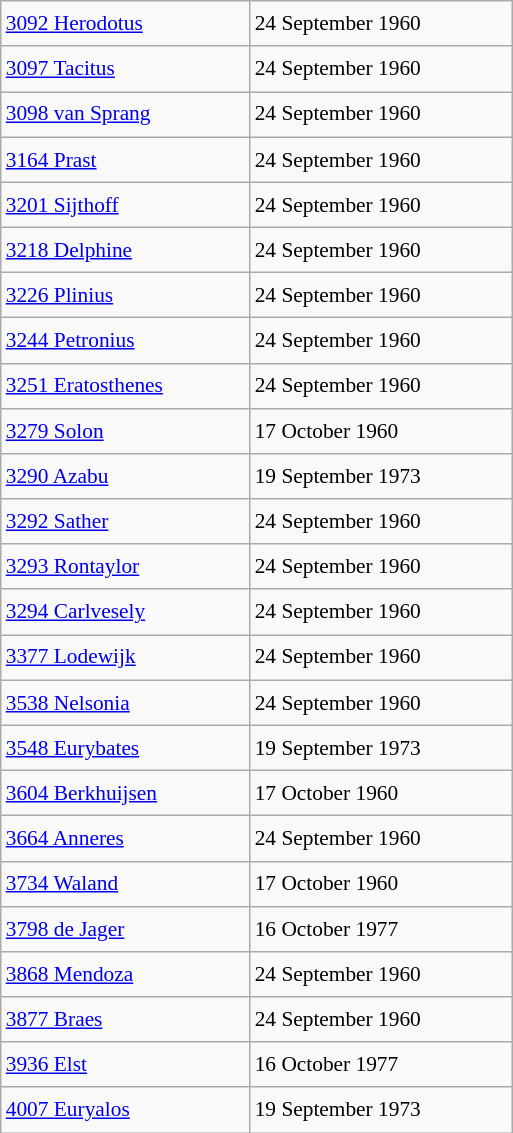<table class="wikitable" style="font-size: 89%; float: left; width: 24em; margin-right: 1em; line-height: 1.65em">
<tr>
<td><a href='#'>3092 Herodotus</a></td>
<td>24 September 1960</td>
</tr>
<tr>
<td><a href='#'>3097 Tacitus</a></td>
<td>24 September 1960</td>
</tr>
<tr>
<td><a href='#'>3098 van Sprang</a></td>
<td>24 September 1960</td>
</tr>
<tr>
<td><a href='#'>3164 Prast</a></td>
<td>24 September 1960</td>
</tr>
<tr>
<td><a href='#'>3201 Sijthoff</a></td>
<td>24 September 1960</td>
</tr>
<tr>
<td><a href='#'>3218 Delphine</a></td>
<td>24 September 1960</td>
</tr>
<tr>
<td><a href='#'>3226 Plinius</a></td>
<td>24 September 1960</td>
</tr>
<tr>
<td><a href='#'>3244 Petronius</a></td>
<td>24 September 1960</td>
</tr>
<tr>
<td><a href='#'>3251 Eratosthenes</a></td>
<td>24 September 1960</td>
</tr>
<tr>
<td><a href='#'>3279 Solon</a></td>
<td>17 October 1960</td>
</tr>
<tr>
<td><a href='#'>3290 Azabu</a></td>
<td>19 September 1973</td>
</tr>
<tr>
<td><a href='#'>3292 Sather</a></td>
<td>24 September 1960</td>
</tr>
<tr>
<td><a href='#'>3293 Rontaylor</a></td>
<td>24 September 1960</td>
</tr>
<tr>
<td><a href='#'>3294 Carlvesely</a></td>
<td>24 September 1960</td>
</tr>
<tr>
<td><a href='#'>3377 Lodewijk</a></td>
<td>24 September 1960</td>
</tr>
<tr>
<td><a href='#'>3538 Nelsonia</a></td>
<td>24 September 1960</td>
</tr>
<tr>
<td><a href='#'>3548 Eurybates</a></td>
<td>19 September 1973</td>
</tr>
<tr>
<td><a href='#'>3604 Berkhuijsen</a></td>
<td>17 October 1960</td>
</tr>
<tr>
<td><a href='#'>3664 Anneres</a></td>
<td>24 September 1960</td>
</tr>
<tr>
<td><a href='#'>3734 Waland</a></td>
<td>17 October 1960</td>
</tr>
<tr>
<td><a href='#'>3798 de Jager</a></td>
<td>16 October 1977</td>
</tr>
<tr>
<td><a href='#'>3868 Mendoza</a></td>
<td>24 September 1960</td>
</tr>
<tr>
<td><a href='#'>3877 Braes</a></td>
<td>24 September 1960</td>
</tr>
<tr>
<td><a href='#'>3936 Elst</a></td>
<td>16 October 1977</td>
</tr>
<tr>
<td><a href='#'>4007 Euryalos</a></td>
<td>19 September 1973</td>
</tr>
</table>
